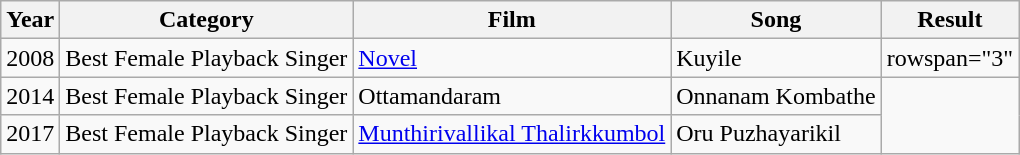<table class="wikitable sortable">
<tr>
<th>Year</th>
<th>Category</th>
<th>Film</th>
<th>Song</th>
<th>Result</th>
</tr>
<tr>
<td>2008</td>
<td>Best Female Playback Singer</td>
<td><a href='#'>Novel</a></td>
<td>Kuyile</td>
<td>rowspan="3"</td>
</tr>
<tr>
<td>2014</td>
<td>Best Female Playback Singer</td>
<td>Ottamandaram</td>
<td>Onnanam Kombathe</td>
</tr>
<tr>
<td>2017</td>
<td>Best Female Playback Singer</td>
<td><a href='#'>Munthirivallikal Thalirkkumbol</a></td>
<td>Oru Puzhayarikil</td>
</tr>
</table>
